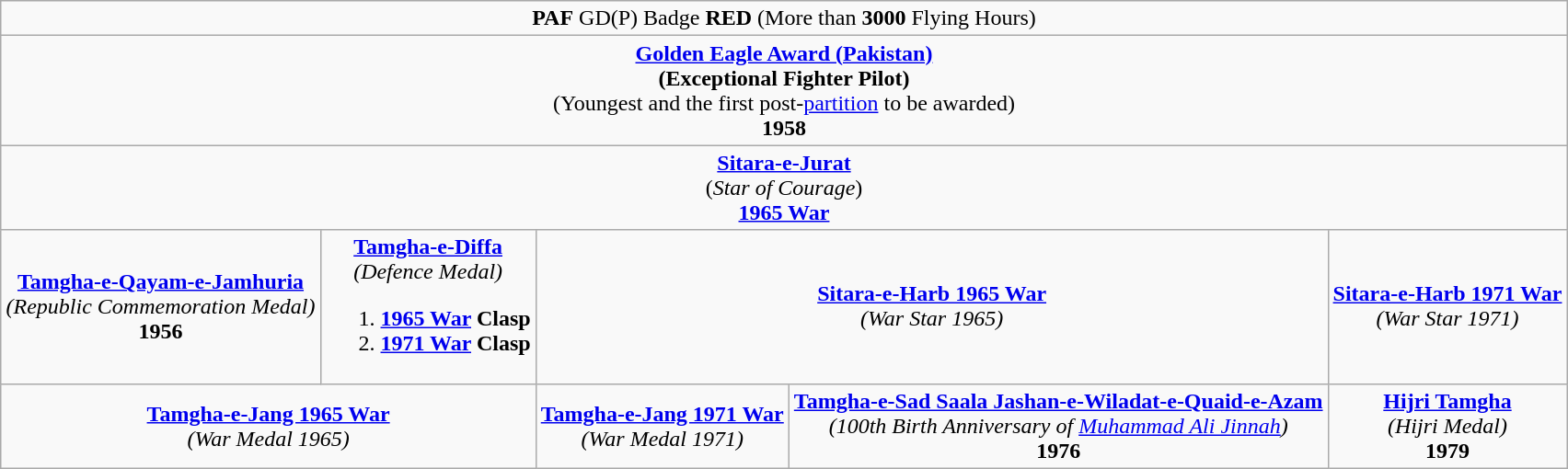<table class="wikitable" style="margin:1em auto; text-align:center;">
<tr>
<td colspan="5"><strong>PAF</strong> GD(P) Badge <strong>RED</strong> (More than <strong>3000</strong> Flying Hours)</td>
</tr>
<tr>
<td colspan="5"><strong><a href='#'>Golden Eagle Award (Pakistan)</a></strong><br><strong>(Exceptional Fighter Pilot)</strong><br>(Youngest and the first post-<a href='#'>partition</a> to be awarded)<br><strong>1958</strong></td>
</tr>
<tr>
<td colspan="5"><strong><a href='#'>Sitara-e-Jurat</a></strong><br>(<em>Star of Courage</em>)<br><strong><a href='#'>1965 War</a></strong></td>
</tr>
<tr>
<td><strong><a href='#'>Tamgha-e-Qayam-e-Jamhuria</a></strong><br><em>(Republic Commemoration Medal)</em><br><strong>1956</strong></td>
<td><strong><a href='#'>Tamgha-e-Diffa</a></strong><br><em>(Defence Medal)</em><ol><li><strong><a href='#'>1965 War</a> Clasp</strong></li><li><strong><a href='#'>1971 War</a> Clasp</strong></li></ol></td>
<td colspan="2"><strong><a href='#'>Sitara-e-Harb 1965 War</a></strong><br><em>(War Star 1965)</em></td>
<td><strong><a href='#'>Sitara-e-Harb 1971 War</a></strong><br><em>(War Star 1971)</em></td>
</tr>
<tr>
<td colspan="2"><strong><a href='#'>Tamgha-e-Jang 1965 War</a></strong><br><em>(War Medal 1965)</em></td>
<td><strong><a href='#'>Tamgha-e-Jang 1971 War</a></strong><br><em>(War Medal 1971)</em></td>
<td><strong><a href='#'>Tamgha-e-Sad Saala Jashan-e-Wiladat-e-Quaid-e-Azam</a></strong><br><em>(100th Birth Anniversary of <a href='#'>Muhammad Ali Jinnah</a>)</em><br><strong>1976</strong></td>
<td><strong><a href='#'>Hijri Tamgha</a></strong><br><em>(Hijri Medal)</em><br><strong>1979</strong></td>
</tr>
</table>
